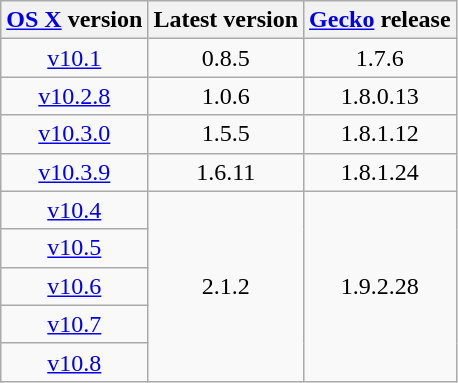<table class ="wikitable" style="text-align:center">
<tr>
<th><a href='#'>OS X</a> version</th>
<th>Latest version</th>
<th><a href='#'>Gecko</a> release</th>
</tr>
<tr>
<td><a href='#'>v10.1</a></td>
<td>0.8.5</td>
<td>1.7.6</td>
</tr>
<tr>
<td><a href='#'>v10.2.8</a></td>
<td>1.0.6</td>
<td>1.8.0.13</td>
</tr>
<tr>
<td><a href='#'>v10.3.0</a></td>
<td>1.5.5</td>
<td>1.8.1.12</td>
</tr>
<tr>
<td><a href='#'>v10.3.9</a></td>
<td>1.6.11</td>
<td>1.8.1.24</td>
</tr>
<tr>
<td><a href='#'>v10.4</a></td>
<td rowspan="5">2.1.2</td>
<td rowspan="5">1.9.2.28</td>
</tr>
<tr>
<td><a href='#'>v10.5</a></td>
</tr>
<tr>
<td><a href='#'>v10.6</a></td>
</tr>
<tr>
<td><a href='#'>v10.7</a></td>
</tr>
<tr>
<td><a href='#'>v10.8</a></td>
</tr>
</table>
